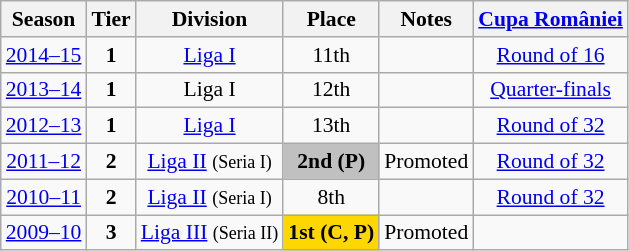<table class="wikitable" style="text-align:center; font-size:90%">
<tr>
<th>Season</th>
<th>Tier</th>
<th>Division</th>
<th>Place</th>
<th>Notes</th>
<th><a href='#'>Cupa României</a></th>
</tr>
<tr>
<td><a href='#'>2014–15</a></td>
<td><strong>1</strong></td>
<td><a href='#'>Liga I</a></td>
<td>11th</td>
<td></td>
<td><a href='#'>Round of 16</a></td>
</tr>
<tr>
<td><a href='#'>2013–14</a></td>
<td><strong>1</strong></td>
<td>Liga I</td>
<td>12th</td>
<td></td>
<td><a href='#'>Quarter-finals</a></td>
</tr>
<tr>
<td><a href='#'>2012–13</a></td>
<td><strong>1</strong></td>
<td><a href='#'>Liga I</a></td>
<td>13th</td>
<td></td>
<td><a href='#'>Round of 32</a></td>
</tr>
<tr>
<td><a href='#'>2011–12</a></td>
<td><strong>2</strong></td>
<td><a href='#'>Liga II</a> <small>(Seria I)</small></td>
<td align=center bgcolor=silver><strong>2nd</strong> <strong>(P)</strong></td>
<td>Promoted</td>
<td><a href='#'>Round of 32</a></td>
</tr>
<tr>
<td><a href='#'>2010–11</a></td>
<td><strong>2</strong></td>
<td><a href='#'>Liga II</a> <small>(Seria I)</small></td>
<td>8th</td>
<td></td>
<td><a href='#'>Round of 32</a></td>
</tr>
<tr>
<td><a href='#'>2009–10</a></td>
<td><strong>3</strong></td>
<td><a href='#'>Liga III</a> <small>(Seria II)</small></td>
<td align=center bgcolor=gold><strong>1st</strong> <strong>(C, P)</strong></td>
<td>Promoted</td>
<td></td>
</tr>
</table>
